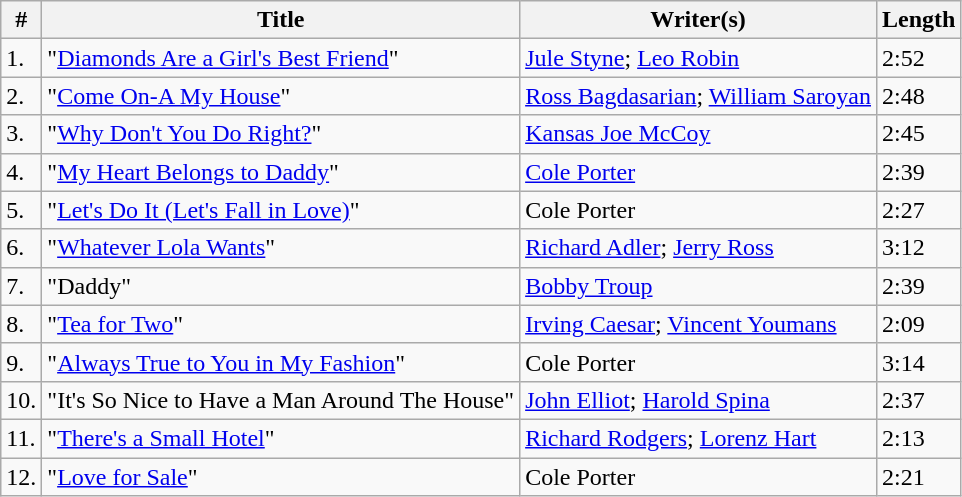<table class="wikitable">
<tr>
<th bgcolor="#ebf5ff">#</th>
<th bgcolor="#ebf5ff">Title</th>
<th bgcolor="#ebf5ff">Writer(s)</th>
<th bgcolor="#ebf5ff">Length</th>
</tr>
<tr>
<td>1.</td>
<td>"<a href='#'>Diamonds Are a Girl's Best Friend</a>"</td>
<td><a href='#'>Jule Styne</a>; <a href='#'>Leo Robin</a></td>
<td>2:52</td>
</tr>
<tr>
<td>2.</td>
<td>"<a href='#'>Come On-A My House</a>"</td>
<td><a href='#'>Ross Bagdasarian</a>; <a href='#'>William Saroyan</a></td>
<td>2:48</td>
</tr>
<tr>
<td>3.</td>
<td>"<a href='#'>Why Don't You Do Right?</a>"</td>
<td><a href='#'>Kansas Joe McCoy</a></td>
<td>2:45</td>
</tr>
<tr>
<td>4.</td>
<td>"<a href='#'>My Heart Belongs to Daddy</a>"</td>
<td><a href='#'>Cole Porter</a></td>
<td>2:39</td>
</tr>
<tr>
<td>5.</td>
<td>"<a href='#'>Let's Do It (Let's Fall in Love)</a>"</td>
<td>Cole Porter</td>
<td>2:27</td>
</tr>
<tr>
<td>6.</td>
<td>"<a href='#'>Whatever Lola Wants</a>"</td>
<td><a href='#'>Richard Adler</a>; <a href='#'>Jerry Ross</a></td>
<td>3:12</td>
</tr>
<tr>
<td>7.</td>
<td>"Daddy"</td>
<td><a href='#'>Bobby Troup</a></td>
<td>2:39</td>
</tr>
<tr>
<td>8.</td>
<td>"<a href='#'>Tea for Two</a>"</td>
<td><a href='#'>Irving Caesar</a>; <a href='#'>Vincent Youmans</a></td>
<td>2:09</td>
</tr>
<tr>
<td>9.</td>
<td>"<a href='#'>Always True to You in My Fashion</a>"</td>
<td>Cole Porter</td>
<td>3:14</td>
</tr>
<tr>
<td>10.</td>
<td>"It's So Nice to Have a Man Around The House"</td>
<td><a href='#'>John Elliot</a>; <a href='#'>Harold Spina</a></td>
<td>2:37</td>
</tr>
<tr>
<td>11.</td>
<td>"<a href='#'>There's a Small Hotel</a>"</td>
<td><a href='#'>Richard Rodgers</a>; <a href='#'>Lorenz Hart</a></td>
<td>2:13</td>
</tr>
<tr>
<td>12.</td>
<td>"<a href='#'>Love for Sale</a>"</td>
<td>Cole Porter</td>
<td>2:21</td>
</tr>
</table>
